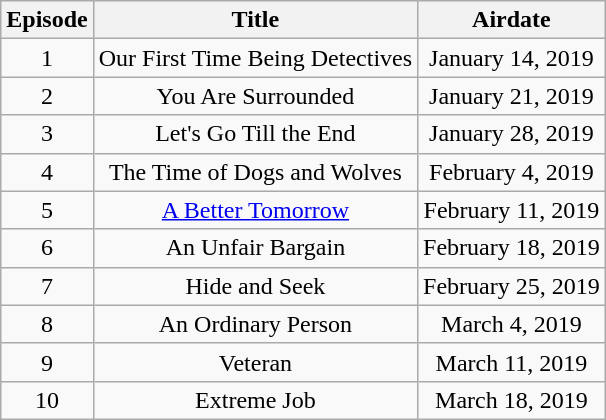<table class="wikitable" style="text-align:center;">
<tr>
<th>Episode</th>
<th>Title</th>
<th>Airdate</th>
</tr>
<tr>
<td>1</td>
<td>Our First Time Being Detectives</td>
<td>January 14, 2019</td>
</tr>
<tr>
<td>2</td>
<td>You Are Surrounded</td>
<td>January 21, 2019</td>
</tr>
<tr>
<td>3</td>
<td>Let's Go Till the End</td>
<td>January 28, 2019</td>
</tr>
<tr>
<td>4</td>
<td>The Time of Dogs and Wolves</td>
<td>February 4, 2019</td>
</tr>
<tr>
<td>5</td>
<td><a href='#'>A Better Tomorrow</a></td>
<td>February 11, 2019</td>
</tr>
<tr>
<td>6</td>
<td>An Unfair Bargain</td>
<td>February 18, 2019</td>
</tr>
<tr>
<td>7</td>
<td>Hide and Seek</td>
<td>February 25, 2019</td>
</tr>
<tr>
<td>8</td>
<td>An Ordinary Person</td>
<td>March 4, 2019</td>
</tr>
<tr>
<td>9</td>
<td>Veteran</td>
<td>March 11, 2019</td>
</tr>
<tr>
<td>10</td>
<td>Extreme Job</td>
<td>March 18, 2019</td>
</tr>
</table>
